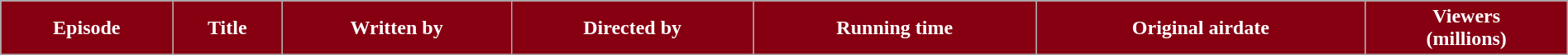<table class="wikitable plainrowheaders" style="width:100%;">
<tr style="color:#fff;">
<th style="background:#860012;">Episode</th>
<th style="background:#860012;">Title</th>
<th style="background:#860012;">Written by</th>
<th style="background:#860012;">Directed by</th>
<th style="background:#860012;">Running time</th>
<th style="background:#860012;">Original airdate</th>
<th style="background:#860012;">Viewers<br>(millions)<br></th>
</tr>
</table>
